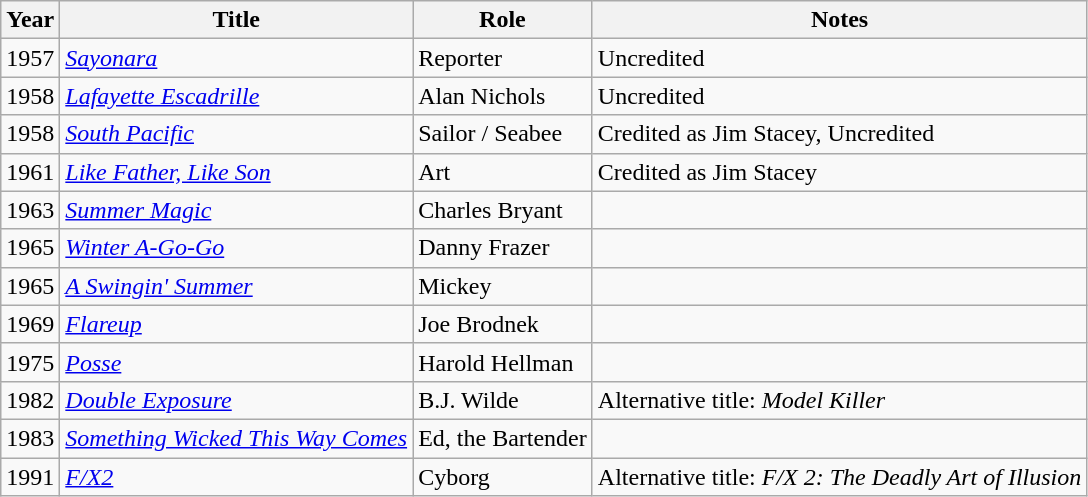<table class="wikitable sortable">
<tr Film>
<th>Year</th>
<th>Title</th>
<th>Role</th>
<th class="unsortable">Notes</th>
</tr>
<tr>
<td>1957</td>
<td><em><a href='#'>Sayonara</a></em></td>
<td>Reporter</td>
<td>Uncredited</td>
</tr>
<tr>
<td>1958</td>
<td><em><a href='#'>Lafayette Escadrille</a></em></td>
<td>Alan Nichols</td>
<td>Uncredited</td>
</tr>
<tr>
<td>1958</td>
<td><em><a href='#'>South Pacific</a></em></td>
<td>Sailor / Seabee</td>
<td>Credited as Jim Stacey, Uncredited</td>
</tr>
<tr>
<td>1961</td>
<td><em><a href='#'>Like Father, Like Son</a></em></td>
<td>Art</td>
<td>Credited as Jim Stacey</td>
</tr>
<tr>
<td>1963</td>
<td><em><a href='#'>Summer Magic</a></em></td>
<td>Charles Bryant</td>
<td></td>
</tr>
<tr>
<td>1965</td>
<td><em><a href='#'>Winter A-Go-Go</a></em></td>
<td>Danny Frazer</td>
<td></td>
</tr>
<tr>
<td>1965</td>
<td><em><a href='#'>A Swingin' Summer</a></em></td>
<td>Mickey</td>
<td></td>
</tr>
<tr>
<td>1969</td>
<td><em><a href='#'>Flareup</a></em></td>
<td>Joe Brodnek</td>
<td></td>
</tr>
<tr>
<td>1975</td>
<td><em><a href='#'>Posse</a></em></td>
<td>Harold Hellman</td>
<td></td>
</tr>
<tr>
<td>1982</td>
<td><em><a href='#'>Double Exposure</a></em></td>
<td>B.J. Wilde</td>
<td>Alternative title: <em>Model Killer</em></td>
</tr>
<tr>
<td>1983</td>
<td><em><a href='#'>Something Wicked This Way Comes</a></em></td>
<td>Ed, the Bartender</td>
<td></td>
</tr>
<tr>
<td>1991</td>
<td><em><a href='#'>F/X2</a></em></td>
<td>Cyborg</td>
<td>Alternative title: <em>F/X 2: The Deadly Art of Illusion</em></td>
</tr>
</table>
